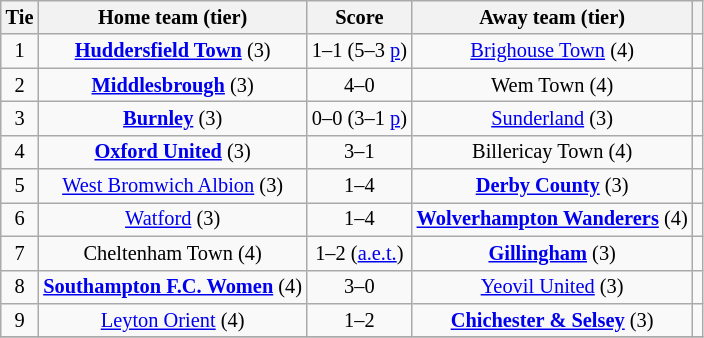<table class="wikitable" style="text-align:center; font-size:85%">
<tr>
<th>Tie</th>
<th>Home team (tier)</th>
<th>Score</th>
<th>Away team (tier)</th>
<th></th>
</tr>
<tr>
<td>1</td>
<td><strong><a href='#'>Huddersfield Town</a></strong> (3)</td>
<td>1–1 (5–3 <a href='#'>p</a>)</td>
<td><a href='#'>Brighouse Town</a> (4)</td>
<td></td>
</tr>
<tr>
<td>2</td>
<td><strong><a href='#'>Middlesbrough</a></strong> (3)</td>
<td>4–0</td>
<td>Wem Town (4)</td>
<td></td>
</tr>
<tr>
<td>3</td>
<td><strong><a href='#'>Burnley</a></strong> (3)</td>
<td>0–0 (3–1 <a href='#'>p</a>)</td>
<td><a href='#'>Sunderland</a> (3)</td>
<td></td>
</tr>
<tr>
<td>4</td>
<td><strong><a href='#'>Oxford United</a></strong> (3)</td>
<td>3–1</td>
<td>Billericay Town (4)</td>
<td></td>
</tr>
<tr>
<td>5</td>
<td><a href='#'>West Bromwich Albion</a> (3)</td>
<td>1–4</td>
<td><strong><a href='#'>Derby County</a></strong> (3)</td>
<td></td>
</tr>
<tr>
<td>6</td>
<td><a href='#'>Watford</a> (3)</td>
<td>1–4</td>
<td><strong><a href='#'>Wolverhampton Wanderers</a></strong> (4)</td>
<td></td>
</tr>
<tr>
<td>7</td>
<td>Cheltenham Town (4)</td>
<td>1–2 (<a href='#'>a.e.t.</a>)</td>
<td><strong><a href='#'>Gillingham</a></strong> (3)</td>
<td></td>
</tr>
<tr>
<td>8</td>
<td><strong><a href='#'>Southampton F.C. Women</a></strong> (4)</td>
<td>3–0</td>
<td><a href='#'>Yeovil United</a> (3)</td>
<td></td>
</tr>
<tr>
<td>9</td>
<td><a href='#'>Leyton Orient</a> (4)</td>
<td>1–2</td>
<td><strong><a href='#'>Chichester & Selsey</a></strong> (3)</td>
<td></td>
</tr>
<tr>
</tr>
</table>
